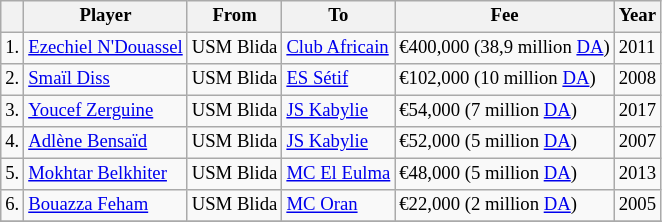<table class="wikitable plainrowheaders sortable" style="text-align:left;font-size:78%">
<tr>
<th scope="col"></th>
<th scope="col">Player</th>
<th scope="col">From</th>
<th scope="col">To</th>
<th scope="col">Fee</th>
<th scope="col">Year</th>
</tr>
<tr>
<td>1.</td>
<td> <a href='#'>Ezechiel N'Douassel</a></td>
<td>USM Blida</td>
<td> <a href='#'>Club Africain</a></td>
<td>€400,000 (38,9 million <a href='#'>DA</a>)</td>
<td>2011</td>
</tr>
<tr>
<td>2.</td>
<td> <a href='#'>Smaïl Diss</a></td>
<td>USM Blida</td>
<td> <a href='#'>ES Sétif</a></td>
<td>€102,000 (10 million <a href='#'>DA</a>)</td>
<td>2008</td>
</tr>
<tr>
<td>3.</td>
<td> <a href='#'>Youcef Zerguine</a></td>
<td>USM Blida</td>
<td> <a href='#'>JS Kabylie</a></td>
<td>€54,000 (7 million <a href='#'>DA</a>)</td>
<td>2017</td>
</tr>
<tr>
<td>4.</td>
<td> <a href='#'>Adlène Bensaïd</a></td>
<td>USM Blida</td>
<td> <a href='#'>JS Kabylie</a></td>
<td>€52,000 (5 million <a href='#'>DA</a>)</td>
<td>2007</td>
</tr>
<tr>
<td>5.</td>
<td> <a href='#'>Mokhtar Belkhiter</a></td>
<td>USM Blida</td>
<td> <a href='#'>MC El Eulma</a></td>
<td>€48,000 (5 million <a href='#'>DA</a>)</td>
<td>2013</td>
</tr>
<tr>
<td>6.</td>
<td> <a href='#'>Bouazza Feham</a></td>
<td>USM Blida</td>
<td> <a href='#'>MC Oran</a></td>
<td>€22,000 (2 million <a href='#'>DA</a>)</td>
<td>2005</td>
</tr>
<tr>
</tr>
</table>
